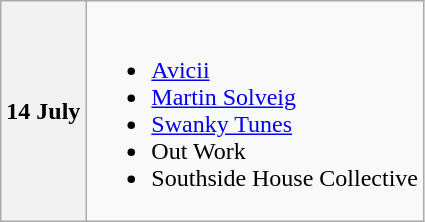<table class="wikitable">
<tr>
<th>14 July</th>
<td><br><ul><li><a href='#'>Avicii</a></li><li><a href='#'>Martin Solveig</a></li><li><a href='#'>Swanky Tunes</a></li><li>Out Work</li><li>Southside House Collective</li></ul></td>
</tr>
</table>
